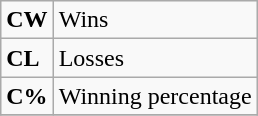<table class="wikitable">
<tr>
<td><strong>CW</strong></td>
<td>Wins</td>
</tr>
<tr>
<td><strong>CL</strong></td>
<td>Losses</td>
</tr>
<tr>
<td><strong>C%</strong></td>
<td>Winning percentage</td>
</tr>
<tr>
</tr>
</table>
